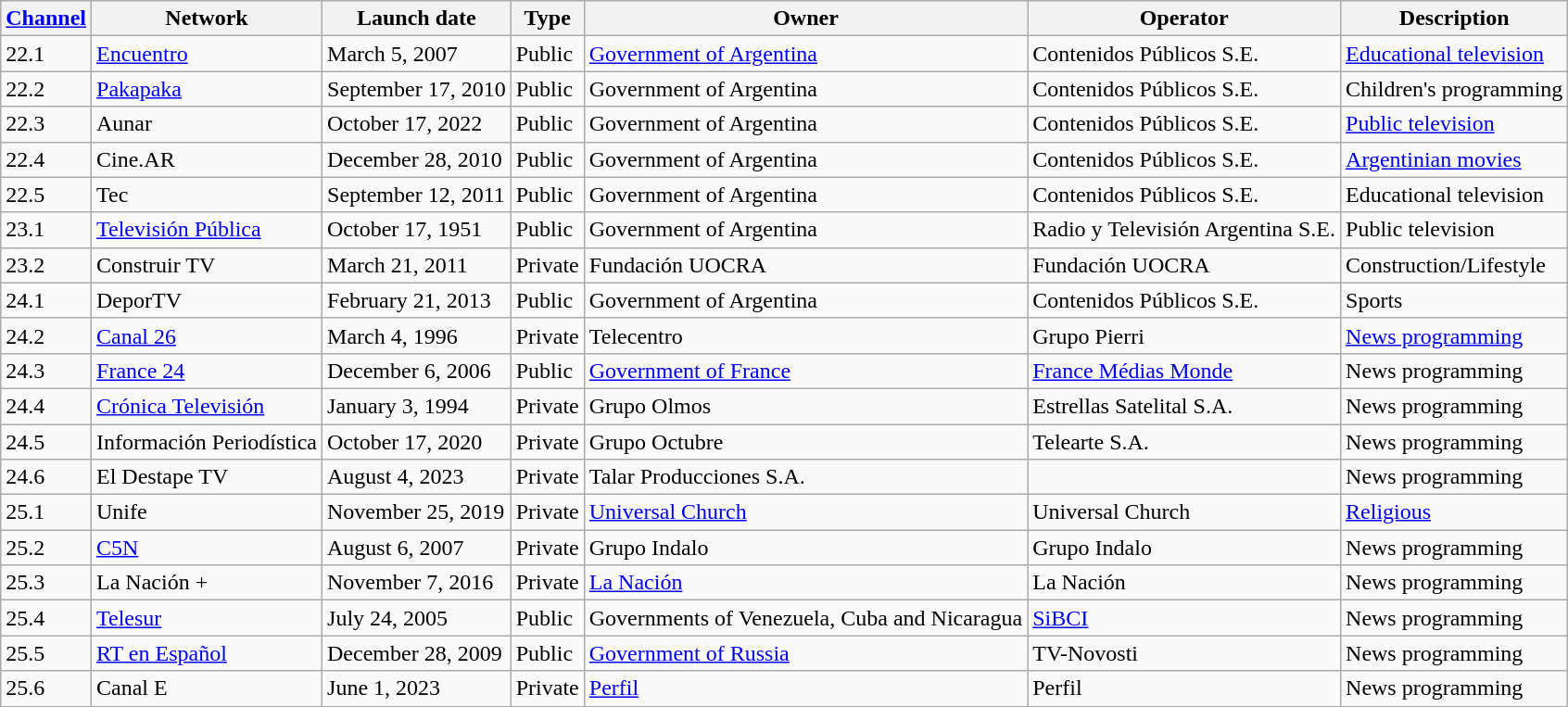<table class="wikitable sortable">
<tr>
<th><a href='#'>Channel</a></th>
<th>Network</th>
<th>Launch date</th>
<th>Type</th>
<th>Owner</th>
<th>Operator</th>
<th>Description</th>
</tr>
<tr>
<td>22.1</td>
<td><a href='#'>Encuentro</a></td>
<td>March 5, 2007</td>
<td>Public</td>
<td><a href='#'>Government of Argentina</a></td>
<td>Contenidos Públicos S.E.</td>
<td><a href='#'>Educational television</a></td>
</tr>
<tr>
<td>22.2</td>
<td><a href='#'>Pakapaka</a></td>
<td>September 17, 2010</td>
<td>Public</td>
<td>Government of Argentina</td>
<td>Contenidos Públicos S.E.</td>
<td>Children's programming</td>
</tr>
<tr>
<td>22.3</td>
<td>Aunar</td>
<td>October 17, 2022</td>
<td>Public</td>
<td>Government of Argentina</td>
<td>Contenidos Públicos S.E.</td>
<td><a href='#'>Public television</a></td>
</tr>
<tr>
<td>22.4</td>
<td>Cine.AR</td>
<td>December 28, 2010</td>
<td>Public</td>
<td>Government of Argentina</td>
<td>Contenidos Públicos S.E.</td>
<td><a href='#'>Argentinian movies</a></td>
</tr>
<tr>
<td>22.5</td>
<td>Tec</td>
<td>September 12, 2011</td>
<td>Public</td>
<td>Government of Argentina</td>
<td>Contenidos Públicos S.E.</td>
<td>Educational television</td>
</tr>
<tr>
<td>23.1</td>
<td><a href='#'>Televisión Pública</a></td>
<td>October 17, 1951</td>
<td>Public</td>
<td>Government of Argentina</td>
<td>Radio y Televisión Argentina S.E.</td>
<td>Public television</td>
</tr>
<tr>
<td>23.2</td>
<td>Construir TV</td>
<td>March 21, 2011</td>
<td>Private</td>
<td>Fundación UOCRA</td>
<td>Fundación UOCRA</td>
<td>Construction/Lifestyle</td>
</tr>
<tr>
<td>24.1</td>
<td>DeporTV</td>
<td>February 21, 2013</td>
<td>Public</td>
<td>Government of Argentina</td>
<td>Contenidos Públicos S.E.</td>
<td>Sports</td>
</tr>
<tr>
<td>24.2</td>
<td><a href='#'>Canal 26</a></td>
<td>March 4, 1996</td>
<td>Private</td>
<td>Telecentro</td>
<td>Grupo Pierri</td>
<td><a href='#'>News programming</a></td>
</tr>
<tr>
<td>24.3</td>
<td><a href='#'>France 24</a></td>
<td>December 6, 2006</td>
<td>Public</td>
<td><a href='#'>Government of France</a></td>
<td><a href='#'>France Médias Monde</a></td>
<td>News programming</td>
</tr>
<tr>
<td>24.4</td>
<td><a href='#'>Crónica Televisión</a></td>
<td>January 3, 1994</td>
<td>Private</td>
<td>Grupo Olmos</td>
<td>Estrellas Satelital S.A.</td>
<td>News programming</td>
</tr>
<tr>
<td>24.5</td>
<td>Información Periodística</td>
<td>October 17, 2020</td>
<td>Private</td>
<td>Grupo Octubre</td>
<td>Telearte S.A.</td>
<td>News programming</td>
</tr>
<tr>
<td>24.6</td>
<td>El Destape TV</td>
<td>August 4, 2023</td>
<td>Private</td>
<td>Talar Producciones S.A.</td>
<td></td>
<td>News programming</td>
</tr>
<tr>
<td>25.1</td>
<td>Unife</td>
<td>November 25, 2019</td>
<td>Private</td>
<td><a href='#'>Universal Church</a></td>
<td>Universal Church</td>
<td><a href='#'>Religious</a></td>
</tr>
<tr>
<td>25.2</td>
<td><a href='#'>C5N</a></td>
<td>August 6, 2007</td>
<td>Private</td>
<td>Grupo Indalo</td>
<td>Grupo Indalo</td>
<td>News programming</td>
</tr>
<tr>
<td>25.3</td>
<td>La Nación +</td>
<td>November 7, 2016</td>
<td>Private</td>
<td><a href='#'>La Nación</a></td>
<td>La Nación</td>
<td>News programming</td>
</tr>
<tr>
<td>25.4</td>
<td><a href='#'>Telesur</a></td>
<td>July 24, 2005</td>
<td>Public</td>
<td>Governments of Venezuela, Cuba and Nicaragua</td>
<td><a href='#'>SiBCI</a></td>
<td>News programming</td>
</tr>
<tr>
<td>25.5</td>
<td><a href='#'>RT en Español</a></td>
<td>December 28, 2009</td>
<td>Public</td>
<td><a href='#'>Government of Russia</a></td>
<td>TV-Novosti</td>
<td>News programming</td>
</tr>
<tr>
<td>25.6</td>
<td>Canal E</td>
<td>June 1, 2023</td>
<td>Private</td>
<td><a href='#'>Perfil</a></td>
<td>Perfil</td>
<td>News programming</td>
</tr>
</table>
